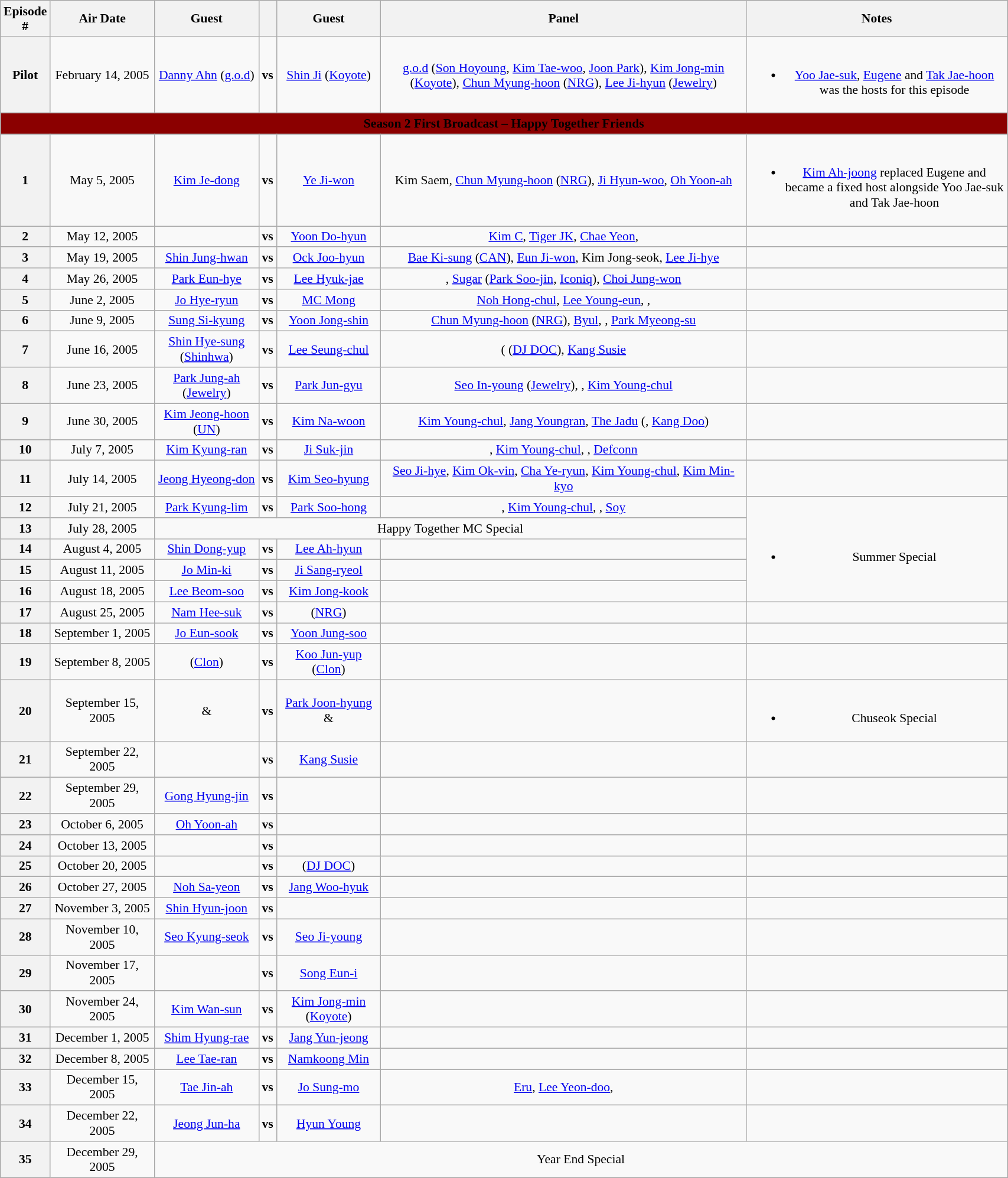<table class="wikitable" style="text-align:center; font-size:90%; width:90%;">
<tr>
<th width="1%">Episode #</th>
<th width="10%">Air Date</th>
<th width="10%">Guest</th>
<th width="1%"></th>
<th width="10%">Guest</th>
<th width="35%">Panel</th>
<th width="25%">Notes</th>
</tr>
<tr>
<th>Pilot</th>
<td>February 14, 2005</td>
<td><a href='#'>Danny Ahn</a> (<a href='#'>g.o.d</a>)</td>
<td><strong>vs</strong></td>
<td><a href='#'>Shin Ji</a> (<a href='#'>Koyote</a>)</td>
<td><a href='#'>g.o.d</a> (<a href='#'>Son Hoyoung</a>, <a href='#'>Kim Tae-woo</a>, <a href='#'>Joon Park</a>), <a href='#'>Kim Jong-min</a> (<a href='#'>Koyote</a>), <a href='#'>Chun Myung-hoon</a> (<a href='#'>NRG</a>), <a href='#'>Lee Ji-hyun</a> (<a href='#'>Jewelry</a>)</td>
<td><br><ul><li><a href='#'>Yoo Jae-suk</a>, <a href='#'>Eugene</a> and <a href='#'>Tak Jae-hoon</a> was the hosts for this episode</li></ul></td>
</tr>
<tr>
<td colspan="7" style="background: darkred;text-align:center;"><span><strong>Season 2 First Broadcast – Happy Together Friends</strong></span></td>
</tr>
<tr>
<th>1</th>
<td>May 5, 2005</td>
<td><a href='#'>Kim Je-dong</a></td>
<td><strong>vs</strong></td>
<td><a href='#'>Ye Ji-won</a></td>
<td>Kim Saem, <a href='#'>Chun Myung-hoon</a> (<a href='#'>NRG</a>), <a href='#'>Ji Hyun-woo</a>, <a href='#'>Oh Yoon-ah</a></td>
<td><br><ul><li><a href='#'>Kim Ah-joong</a> replaced Eugene and became a fixed host alongside Yoo Jae-suk and Tak Jae-hoon</li></ul></td>
</tr>
<tr>
<th>2</th>
<td>May 12, 2005</td>
<td></td>
<td><strong>vs</strong></td>
<td><a href='#'>Yoon Do-hyun</a></td>
<td><a href='#'>Kim C</a>, <a href='#'>Tiger JK</a>, <a href='#'>Chae Yeon</a>, </td>
<td></td>
</tr>
<tr>
<th>3</th>
<td>May 19, 2005</td>
<td><a href='#'>Shin Jung-hwan</a></td>
<td><strong>vs</strong></td>
<td><a href='#'>Ock Joo-hyun</a></td>
<td><a href='#'>Bae Ki-sung</a> (<a href='#'>CAN</a>), <a href='#'>Eun Ji-won</a>, Kim Jong-seok, <a href='#'>Lee Ji-hye</a></td>
<td></td>
</tr>
<tr>
<th>4</th>
<td>May 26, 2005</td>
<td><a href='#'>Park Eun-hye</a></td>
<td><strong>vs</strong></td>
<td><a href='#'>Lee Hyuk-jae</a></td>
<td>, <a href='#'>Sugar</a> (<a href='#'>Park Soo-jin</a>, <a href='#'>Iconiq</a>), <a href='#'>Choi Jung-won</a></td>
<td></td>
</tr>
<tr>
<th>5</th>
<td>June 2, 2005</td>
<td><a href='#'>Jo Hye-ryun</a></td>
<td><strong>vs</strong></td>
<td><a href='#'>MC Mong</a></td>
<td><a href='#'>Noh Hong-chul</a>, <a href='#'>Lee Young-eun</a>, , </td>
<td></td>
</tr>
<tr>
<th>6</th>
<td>June 9, 2005</td>
<td><a href='#'>Sung Si-kyung</a></td>
<td><strong>vs</strong></td>
<td><a href='#'>Yoon Jong-shin</a></td>
<td><a href='#'>Chun Myung-hoon</a> (<a href='#'>NRG</a>), <a href='#'>Byul</a>, , <a href='#'>Park Myeong-su</a></td>
<td></td>
</tr>
<tr>
<th>7</th>
<td>June 16, 2005</td>
<td><a href='#'>Shin Hye-sung</a> (<a href='#'>Shinhwa</a>)</td>
<td><strong>vs</strong></td>
<td><a href='#'>Lee Seung-chul</a></td>
<td>( (<a href='#'>DJ DOC</a>), <a href='#'>Kang Susie</a></td>
<td></td>
</tr>
<tr>
<th>8</th>
<td>June 23, 2005</td>
<td><a href='#'>Park Jung-ah</a> (<a href='#'>Jewelry</a>)</td>
<td><strong>vs</strong></td>
<td><a href='#'>Park Jun-gyu</a></td>
<td><a href='#'>Seo In-young</a> (<a href='#'>Jewelry</a>), , <a href='#'>Kim Young-chul</a></td>
<td></td>
</tr>
<tr>
<th>9</th>
<td>June 30, 2005</td>
<td><a href='#'>Kim Jeong-hoon</a> (<a href='#'>UN</a>)</td>
<td><strong>vs</strong></td>
<td><a href='#'>Kim Na-woon</a></td>
<td><a href='#'>Kim Young-chul</a>, <a href='#'>Jang Youngran</a>, <a href='#'>The Jadu</a> (, <a href='#'>Kang Doo</a>)</td>
<td></td>
</tr>
<tr>
<th>10</th>
<td>July 7, 2005</td>
<td><a href='#'>Kim Kyung-ran</a></td>
<td><strong>vs</strong></td>
<td><a href='#'>Ji Suk-jin</a></td>
<td>, <a href='#'>Kim Young-chul</a>, , <a href='#'>Defconn</a></td>
<td></td>
</tr>
<tr>
<th>11</th>
<td>July 14, 2005</td>
<td><a href='#'>Jeong Hyeong-don</a></td>
<td><strong>vs</strong></td>
<td><a href='#'>Kim Seo-hyung</a></td>
<td><a href='#'>Seo Ji-hye</a>, <a href='#'>Kim Ok-vin</a>, <a href='#'>Cha Ye-ryun</a>, <a href='#'>Kim Young-chul</a>, <a href='#'>Kim Min-kyo</a></td>
<td></td>
</tr>
<tr>
<th>12</th>
<td>July 21, 2005</td>
<td><a href='#'>Park Kyung-lim</a></td>
<td><strong>vs</strong></td>
<td><a href='#'>Park Soo-hong</a></td>
<td>, <a href='#'>Kim Young-chul</a>, , <a href='#'>Soy</a></td>
<td rowspan=5><br><ul><li>Summer Special</li></ul></td>
</tr>
<tr>
<th>13</th>
<td>July 28, 2005</td>
<td colspan=4>Happy Together MC Special</td>
</tr>
<tr>
<th>14</th>
<td>August 4, 2005</td>
<td><a href='#'>Shin Dong-yup</a></td>
<td><strong>vs</strong></td>
<td><a href='#'>Lee Ah-hyun</a></td>
<td></td>
</tr>
<tr>
<th>15</th>
<td>August 11, 2005</td>
<td><a href='#'>Jo Min-ki</a></td>
<td><strong>vs</strong></td>
<td><a href='#'>Ji Sang-ryeol</a></td>
<td></td>
</tr>
<tr>
<th>16</th>
<td>August 18, 2005</td>
<td><a href='#'>Lee Beom-soo</a></td>
<td><strong>vs</strong></td>
<td><a href='#'>Kim Jong-kook</a></td>
<td></td>
</tr>
<tr>
<th>17</th>
<td>August 25, 2005</td>
<td><a href='#'>Nam Hee-suk</a></td>
<td><strong>vs</strong></td>
<td> (<a href='#'>NRG</a>)</td>
<td></td>
<td></td>
</tr>
<tr>
<th>18</th>
<td>September 1, 2005</td>
<td><a href='#'>Jo Eun-sook</a></td>
<td><strong>vs</strong></td>
<td><a href='#'>Yoon Jung-soo</a></td>
<td></td>
<td></td>
</tr>
<tr>
<th>19</th>
<td>September 8, 2005</td>
<td> (<a href='#'>Clon</a>)</td>
<td><strong>vs</strong></td>
<td><a href='#'>Koo Jun-yup</a> (<a href='#'>Clon</a>)</td>
<td></td>
<td></td>
</tr>
<tr>
<th>20</th>
<td>September 15, 2005</td>
<td> & </td>
<td><strong>vs</strong></td>
<td><a href='#'>Park Joon-hyung</a> & </td>
<td></td>
<td><br><ul><li>Chuseok Special</li></ul></td>
</tr>
<tr>
<th>21</th>
<td>September 22, 2005</td>
<td></td>
<td><strong>vs</strong></td>
<td><a href='#'>Kang Susie</a></td>
<td></td>
<td></td>
</tr>
<tr>
<th>22</th>
<td>September 29, 2005</td>
<td><a href='#'>Gong Hyung-jin</a></td>
<td><strong>vs</strong></td>
<td></td>
<td></td>
<td></td>
</tr>
<tr>
<th>23</th>
<td>October 6, 2005</td>
<td><a href='#'>Oh Yoon-ah</a></td>
<td><strong>vs</strong></td>
<td></td>
<td></td>
<td></td>
</tr>
<tr>
<th>24</th>
<td>October 13, 2005</td>
<td></td>
<td><strong>vs</strong></td>
<td></td>
<td></td>
<td></td>
</tr>
<tr>
<th>25</th>
<td>October 20, 2005</td>
<td></td>
<td><strong>vs</strong></td>
<td> (<a href='#'>DJ DOC</a>)</td>
<td></td>
<td></td>
</tr>
<tr>
<th>26</th>
<td>October 27, 2005</td>
<td><a href='#'>Noh Sa-yeon</a></td>
<td><strong>vs</strong></td>
<td><a href='#'>Jang Woo-hyuk</a></td>
<td></td>
<td></td>
</tr>
<tr>
<th>27</th>
<td>November 3, 2005</td>
<td><a href='#'>Shin Hyun-joon</a></td>
<td><strong>vs</strong></td>
<td></td>
<td></td>
<td></td>
</tr>
<tr>
<th>28</th>
<td>November 10, 2005</td>
<td><a href='#'>Seo Kyung-seok</a></td>
<td><strong>vs</strong></td>
<td><a href='#'>Seo Ji-young</a></td>
<td></td>
<td></td>
</tr>
<tr>
<th>29</th>
<td>November 17, 2005</td>
<td></td>
<td><strong>vs</strong></td>
<td><a href='#'>Song Eun-i</a></td>
<td></td>
<td></td>
</tr>
<tr>
<th>30</th>
<td>November 24, 2005</td>
<td><a href='#'>Kim Wan-sun</a></td>
<td><strong>vs</strong></td>
<td><a href='#'>Kim Jong-min</a> (<a href='#'>Koyote</a>)</td>
<td></td>
<td></td>
</tr>
<tr>
<th>31</th>
<td>December 1, 2005</td>
<td><a href='#'>Shim Hyung-rae</a></td>
<td><strong>vs</strong></td>
<td><a href='#'>Jang Yun-jeong</a></td>
<td></td>
<td></td>
</tr>
<tr>
<th>32</th>
<td>December 8, 2005</td>
<td><a href='#'>Lee Tae-ran</a></td>
<td><strong>vs</strong></td>
<td><a href='#'>Namkoong Min</a></td>
<td></td>
<td></td>
</tr>
<tr>
<th>33</th>
<td>December 15, 2005</td>
<td><a href='#'>Tae Jin-ah</a></td>
<td><strong>vs</strong></td>
<td><a href='#'>Jo Sung-mo</a></td>
<td><a href='#'>Eru</a>, <a href='#'>Lee Yeon-doo</a>, </td>
<td></td>
</tr>
<tr>
<th>34</th>
<td>December 22, 2005</td>
<td><a href='#'>Jeong Jun-ha</a></td>
<td><strong>vs</strong></td>
<td><a href='#'>Hyun Young</a></td>
<td></td>
<td></td>
</tr>
<tr>
<th>35</th>
<td>December 29, 2005</td>
<td colspan=5>Year End Special</td>
</tr>
</table>
